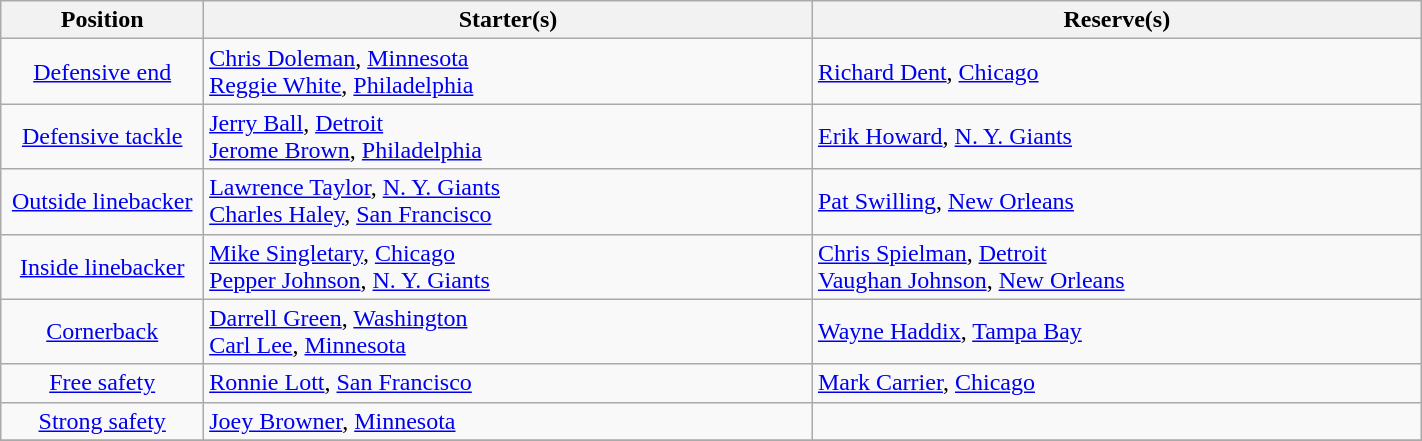<table class="wikitable" width=75%>
<tr>
<th width=10%>Position</th>
<th width=30%>Starter(s)</th>
<th width=30%>Reserve(s)</th>
</tr>
<tr>
<td align=center><a href='#'>Defensive end</a></td>
<td> <a href='#'>Chris Doleman</a>, <a href='#'>Minnesota</a><br> <a href='#'>Reggie White</a>, <a href='#'>Philadelphia</a></td>
<td> <a href='#'>Richard Dent</a>, <a href='#'>Chicago</a></td>
</tr>
<tr>
<td align=center><a href='#'>Defensive tackle</a></td>
<td> <a href='#'>Jerry Ball</a>, <a href='#'>Detroit</a><br> <a href='#'>Jerome Brown</a>, <a href='#'>Philadelphia</a></td>
<td> <a href='#'>Erik Howard</a>, <a href='#'>N. Y. Giants</a></td>
</tr>
<tr>
<td align=center><a href='#'>Outside linebacker</a></td>
<td> <a href='#'>Lawrence Taylor</a>, <a href='#'>N. Y. Giants</a><br> <a href='#'>Charles Haley</a>, <a href='#'>San Francisco</a></td>
<td> <a href='#'>Pat Swilling</a>, <a href='#'>New Orleans</a></td>
</tr>
<tr>
<td align=center><a href='#'>Inside linebacker</a></td>
<td> <a href='#'>Mike Singletary</a>, <a href='#'>Chicago</a><br> <a href='#'>Pepper Johnson</a>, <a href='#'>N. Y. Giants</a></td>
<td> <a href='#'>Chris Spielman</a>, <a href='#'>Detroit</a><br> <a href='#'>Vaughan Johnson</a>, <a href='#'>New Orleans</a></td>
</tr>
<tr>
<td align=center><a href='#'>Cornerback</a></td>
<td> <a href='#'>Darrell Green</a>, <a href='#'>Washington</a><br> <a href='#'>Carl Lee</a>, <a href='#'>Minnesota</a></td>
<td> <a href='#'>Wayne Haddix</a>, <a href='#'>Tampa Bay</a></td>
</tr>
<tr>
<td align=center><a href='#'>Free safety</a></td>
<td> <a href='#'>Ronnie Lott</a>, <a href='#'>San Francisco</a></td>
<td> <a href='#'>Mark Carrier</a>, <a href='#'>Chicago</a></td>
</tr>
<tr>
<td align=center><a href='#'>Strong safety</a></td>
<td> <a href='#'>Joey Browner</a>, <a href='#'>Minnesota</a></td>
<td></td>
</tr>
<tr>
</tr>
</table>
